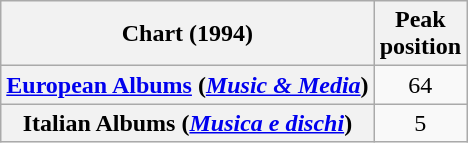<table class="wikitable sortable plainrowheaders" style="text-align:center">
<tr>
<th scope="col">Chart (1994)</th>
<th scope="col">Peak<br>position</th>
</tr>
<tr>
<th scope="row"><a href='#'>European Albums</a> (<em><a href='#'>Music & Media</a></em>)</th>
<td>64</td>
</tr>
<tr>
<th scope="row">Italian Albums (<em><a href='#'>Musica e dischi</a></em>)</th>
<td>5</td>
</tr>
</table>
